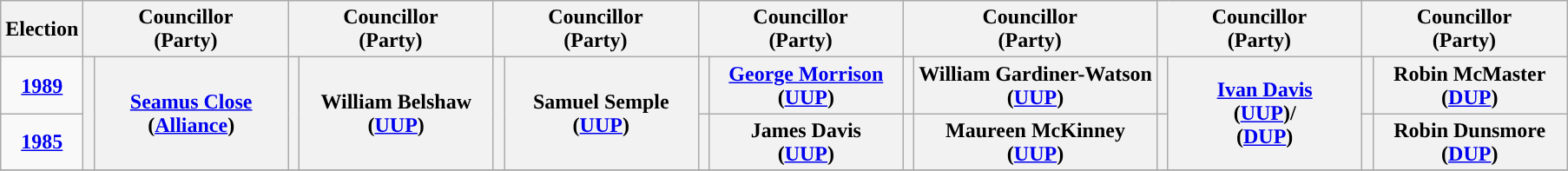<table class="wikitable" style="text-align:center">
<tr>
<th scope="col" width="50">Election</th>
<th scope="col" width="150" colspan = "2">Councillor<br> (Party)</th>
<th scope="col" width="150" colspan = "2">Councillor<br> (Party)</th>
<th scope="col" width="150" colspan = "2">Councillor<br> (Party)</th>
<th scope="col" width="150" colspan = "2">Councillor<br> (Party)</th>
<th scope="col" width="150" colspan = "2">Councillor<br> (Party)</th>
<th scope="col" width="150" colspan = "2">Councillor<br> (Party)</th>
<th scope="col" width="150" colspan = "2">Councillor<br> (Party)</th>
</tr>
<tr>
<td><strong><a href='#'>1989</a></strong></td>
<th rowspan="2" width="1" style="background-color: "></th>
<th rowspan = "2"><a href='#'>Seamus Close</a> <br> (<a href='#'>Alliance</a>)</th>
<th rowspan="2" width="1" style="background-color: "></th>
<th rowspan = "2">William Belshaw <br> (<a href='#'>UUP</a>)</th>
<th rowspan="2" width="1" style="background-color: "></th>
<th rowspan = "2">Samuel Semple <br> (<a href='#'>UUP</a>)</th>
<th rowspan="1" width="1" style="background-color: "></th>
<th rowspan = "1"><a href='#'>George Morrison</a> <br> (<a href='#'>UUP</a>)</th>
<th rowspan="1" width="1" style="background-color: "></th>
<th rowspan = "1">William Gardiner-Watson <br> (<a href='#'>UUP</a>)</th>
<th rowspan="1" width="1" style="background-color: "></th>
<th rowspan = "2"><a href='#'>Ivan Davis</a> <br> (<a href='#'>UUP</a>)/ <br> (<a href='#'>DUP</a>)</th>
<th rowspan="1" width="1" style="background-color: "></th>
<th rowspan = "1">Robin McMaster <br> (<a href='#'>DUP</a>)</th>
</tr>
<tr>
<td><strong><a href='#'>1985</a></strong></td>
<th rowspan="1" width="1" style="background-color: "></th>
<th rowspan = "1">James Davis <br> (<a href='#'>UUP</a>)</th>
<th rowspan="1" width="1" style="background-color: "></th>
<th rowspan = "1">Maureen McKinney <br> (<a href='#'>UUP</a>)</th>
<th rowspan="1" width="1" style="background-color: "></th>
<th rowspan="1" width="1" style="background-color: "></th>
<th rowspan = "1">Robin Dunsmore <br> (<a href='#'>DUP</a>)</th>
</tr>
<tr>
</tr>
</table>
